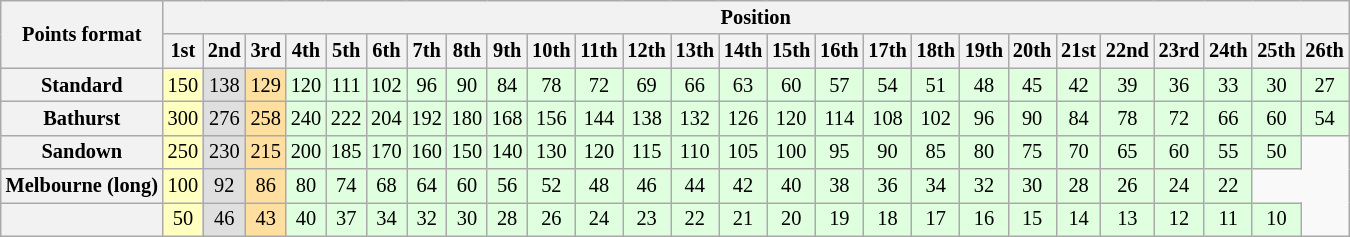<table class="wikitable" style="font-size:85%; text-align:center">
<tr style="background:#f9f9f9">
<th rowspan=2>Points format</th>
<th colspan=26>Position</th>
</tr>
<tr>
<th>1st</th>
<th>2nd</th>
<th>3rd</th>
<th>4th</th>
<th>5th</th>
<th>6th</th>
<th>7th</th>
<th>8th</th>
<th>9th</th>
<th>10th</th>
<th>11th</th>
<th>12th</th>
<th>13th</th>
<th>14th</th>
<th>15th</th>
<th>16th</th>
<th>17th</th>
<th>18th</th>
<th>19th</th>
<th>20th</th>
<th>21st</th>
<th>22nd</th>
<th>23rd</th>
<th>24th</th>
<th>25th</th>
<th>26th</th>
</tr>
<tr>
<th>Standard</th>
<td style="background:#ffffbf;">150</td>
<td style="background:#dfdfdf;">138</td>
<td style="background:#ffdf9f;">129</td>
<td style="background:#dfffdf;">120</td>
<td style="background:#dfffdf;">111</td>
<td style="background:#dfffdf;">102</td>
<td style="background:#dfffdf;">96</td>
<td style="background:#dfffdf;">90</td>
<td style="background:#dfffdf;">84</td>
<td style="background:#dfffdf;">78</td>
<td style="background:#dfffdf;">72</td>
<td style="background:#dfffdf;">69</td>
<td style="background:#dfffdf;">66</td>
<td style="background:#dfffdf;">63</td>
<td style="background:#dfffdf;">60</td>
<td style="background:#dfffdf;">57</td>
<td style="background:#dfffdf;">54</td>
<td style="background:#dfffdf;">51</td>
<td style="background:#dfffdf;">48</td>
<td style="background:#dfffdf;">45</td>
<td style="background:#dfffdf;">42</td>
<td style="background:#dfffdf;">39</td>
<td style="background:#dfffdf;">36</td>
<td style="background:#dfffdf;">33</td>
<td style="background:#dfffdf;">30</td>
<td style="background:#dfffdf;">27</td>
</tr>
<tr>
<th>Bathurst</th>
<td style="background:#ffffbf;">300</td>
<td style="background:#dfdfdf;">276</td>
<td style="background:#ffdf9f;">258</td>
<td style="background:#dfffdf;">240</td>
<td style="background:#dfffdf;">222</td>
<td style="background:#dfffdf;">204</td>
<td style="background:#dfffdf;">192</td>
<td style="background:#dfffdf;">180</td>
<td style="background:#dfffdf;">168</td>
<td style="background:#dfffdf;">156</td>
<td style="background:#dfffdf;">144</td>
<td style="background:#dfffdf;">138</td>
<td style="background:#dfffdf;">132</td>
<td style="background:#dfffdf;">126</td>
<td style="background:#dfffdf;">120</td>
<td style="background:#dfffdf;">114</td>
<td style="background:#dfffdf;">108</td>
<td style="background:#dfffdf;">102</td>
<td style="background:#dfffdf;">96</td>
<td style="background:#dfffdf;">90</td>
<td style="background:#dfffdf;">84</td>
<td style="background:#dfffdf;">78</td>
<td style="background:#dfffdf;">72</td>
<td style="background:#dfffdf;">66</td>
<td style="background:#dfffdf;">60</td>
<td style="background:#dfffdf;">54</td>
</tr>
<tr>
<th>Sandown</th>
<td style="background:#ffffbf;">250</td>
<td style="background:#dfdfdf;">230</td>
<td style="background:#ffdf9f;">215</td>
<td style="background:#dfffdf;">200</td>
<td style="background:#dfffdf;">185</td>
<td style="background:#dfffdf;">170</td>
<td style="background:#dfffdf;">160</td>
<td style="background:#dfffdf;">150</td>
<td style="background:#dfffdf;">140</td>
<td style="background:#dfffdf;">130</td>
<td style="background:#dfffdf;">120</td>
<td style="background:#dfffdf;">115</td>
<td style="background:#dfffdf;">110</td>
<td style="background:#dfffdf;">105</td>
<td style="background:#dfffdf;">100</td>
<td style="background:#dfffdf;">95</td>
<td style="background:#dfffdf;">90</td>
<td style="background:#dfffdf;">85</td>
<td style="background:#dfffdf;">80</td>
<td style="background:#dfffdf;">75</td>
<td style="background:#dfffdf;">70</td>
<td style="background:#dfffdf;">65</td>
<td style="background:#dfffdf;">60</td>
<td style="background:#dfffdf;">55</td>
<td style="background:#dfffdf;">50</td>
</tr>
<tr>
<th>Melbourne (long)</th>
<td style="background:#ffffbf;">100</td>
<td style="background:#dfdfdf;">92</td>
<td style="background:#ffdf9f;">86</td>
<td style="background:#dfffdf;">80</td>
<td style="background:#dfffdf;">74</td>
<td style="background:#dfffdf;">68</td>
<td style="background:#dfffdf;">64</td>
<td style="background:#dfffdf;">60</td>
<td style="background:#dfffdf;">56</td>
<td style="background:#dfffdf;">52</td>
<td style="background:#dfffdf;">48</td>
<td style="background:#dfffdf;">46</td>
<td style="background:#dfffdf;">44</td>
<td style="background:#dfffdf;">42</td>
<td style="background:#dfffdf;">40</td>
<td style="background:#dfffdf;">38</td>
<td style="background:#dfffdf;">36</td>
<td style="background:#dfffdf;">34</td>
<td style="background:#dfffdf;">32</td>
<td style="background:#dfffdf;">30</td>
<td style="background:#dfffdf;">28</td>
<td style="background:#dfffdf;">26</td>
<td style="background:#dfffdf;">24</td>
<td style="background:#dfffdf;">22</td>
</tr>
<tr>
<th></th>
<td style="background:#ffffbf;">50</td>
<td style="background:#dfdfdf;">46</td>
<td style="background:#ffdf9f;">43</td>
<td style="background:#dfffdf;">40</td>
<td style="background:#dfffdf;">37</td>
<td style="background:#dfffdf;">34</td>
<td style="background:#dfffdf;">32</td>
<td style="background:#dfffdf;">30</td>
<td style="background:#dfffdf;">28</td>
<td style="background:#dfffdf;">26</td>
<td style="background:#dfffdf;">24</td>
<td style="background:#dfffdf;">23</td>
<td style="background:#dfffdf;">22</td>
<td style="background:#dfffdf;">21</td>
<td style="background:#dfffdf;">20</td>
<td style="background:#dfffdf;">19</td>
<td style="background:#dfffdf;">18</td>
<td style="background:#dfffdf;">17</td>
<td style="background:#dfffdf;">16</td>
<td style="background:#dfffdf;">15</td>
<td style="background:#dfffdf;">14</td>
<td style="background:#dfffdf;">13</td>
<td style="background:#dfffdf;">12</td>
<td style="background:#dfffdf;">11</td>
<td style="background:#dfffdf;">10</td>
</tr>
</table>
